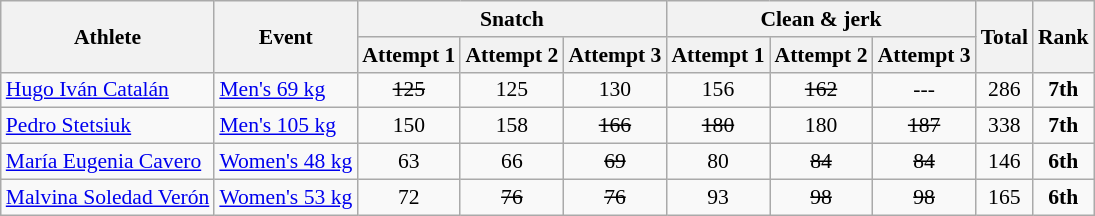<table class="wikitable" border="1" style="font-size:90%">
<tr>
<th rowspan=2>Athlete</th>
<th rowspan=2>Event</th>
<th colspan=3>Snatch</th>
<th colspan=3>Clean & jerk</th>
<th rowspan=2>Total</th>
<th rowspan=2>Rank</th>
</tr>
<tr>
<th>Attempt 1</th>
<th>Attempt 2</th>
<th>Attempt 3</th>
<th>Attempt 1</th>
<th>Attempt 2</th>
<th>Attempt 3</th>
</tr>
<tr>
<td><a href='#'>Hugo Iván Catalán</a></td>
<td><a href='#'>Men's 69 kg</a></td>
<td align=center><del>125</del></td>
<td align=center>125</td>
<td align=center>130</td>
<td align=center>156</td>
<td align=center><del>162</del></td>
<td align=center>---</td>
<td align=center>286</td>
<td align=center><strong>7th</strong></td>
</tr>
<tr>
<td><a href='#'>Pedro Stetsiuk</a></td>
<td><a href='#'>Men's 105 kg</a></td>
<td align=center>150</td>
<td align=center>158</td>
<td align=center><del>166</del></td>
<td align=center><del>180</del></td>
<td align=center>180</td>
<td align=center><del>187</del></td>
<td align=center>338</td>
<td align=center><strong>7th</strong></td>
</tr>
<tr>
<td><a href='#'>María Eugenia Cavero</a></td>
<td><a href='#'>Women's 48 kg</a></td>
<td align=center>63</td>
<td align=center>66</td>
<td align=center><del>69</del></td>
<td align=center>80</td>
<td align=center><del>84</del></td>
<td align=center><del>84</del></td>
<td align=center>146</td>
<td align=center><strong>6th</strong></td>
</tr>
<tr>
<td><a href='#'>Malvina Soledad Verón</a></td>
<td><a href='#'>Women's 53 kg</a></td>
<td align=center>72</td>
<td align=center><del>76</del></td>
<td align=center><del>76</del></td>
<td align=center>93</td>
<td align=center><del>98</del></td>
<td align=center><del>98</del></td>
<td align=center>165</td>
<td align=center><strong>6th</strong></td>
</tr>
</table>
